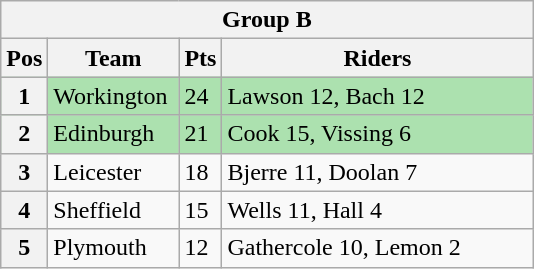<table class="wikitable">
<tr>
<th colspan="4">Group B</th>
</tr>
<tr>
<th width=20>Pos</th>
<th width=80>Team</th>
<th width=20>Pts</th>
<th width=200>Riders</th>
</tr>
<tr style="background:#ACE1AF;">
<th>1</th>
<td>Workington</td>
<td>24</td>
<td>Lawson 12, Bach 12</td>
</tr>
<tr style="background:#ACE1AF;">
<th>2</th>
<td>Edinburgh</td>
<td>21</td>
<td>Cook 15, Vissing 6</td>
</tr>
<tr>
<th>3</th>
<td>Leicester</td>
<td>18</td>
<td>Bjerre 11, Doolan 7</td>
</tr>
<tr>
<th>4</th>
<td>Sheffield</td>
<td>15</td>
<td>Wells 11, Hall 4</td>
</tr>
<tr>
<th>5</th>
<td>Plymouth</td>
<td>12</td>
<td>Gathercole 10, Lemon 2</td>
</tr>
</table>
